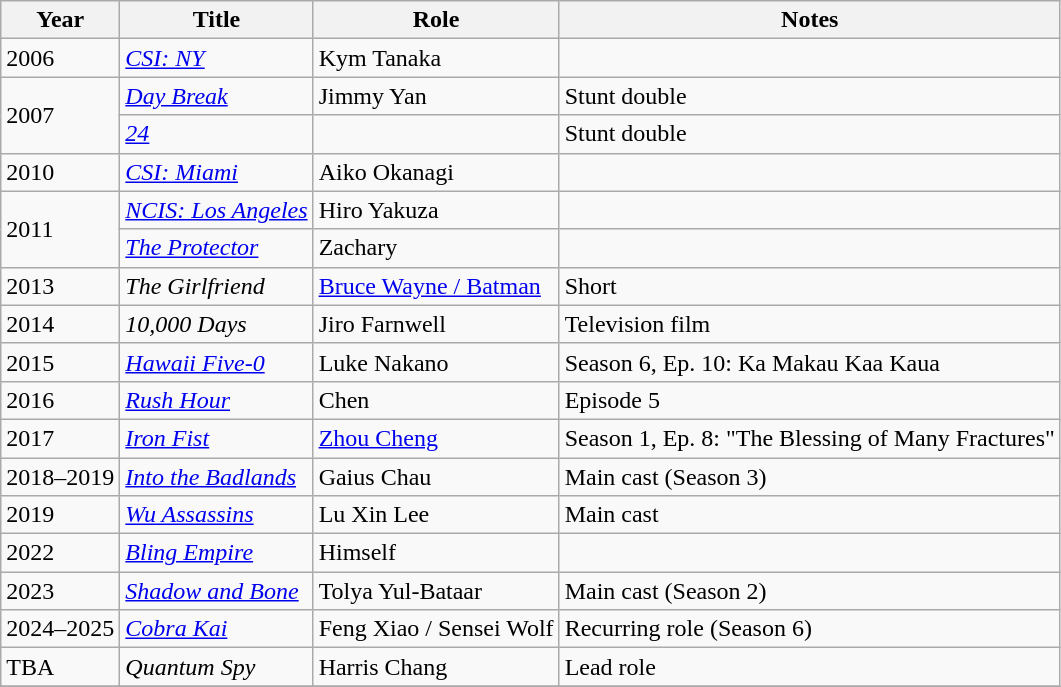<table class="wikitable sortable">
<tr>
<th>Year</th>
<th>Title</th>
<th>Role</th>
<th class="unsortable">Notes</th>
</tr>
<tr>
<td>2006</td>
<td><em><a href='#'>CSI: NY</a></em></td>
<td>Kym Tanaka</td>
<td></td>
</tr>
<tr>
<td rowspan="2">2007</td>
<td><em><a href='#'>Day Break</a></em></td>
<td>Jimmy Yan</td>
<td>Stunt double</td>
</tr>
<tr>
<td><em><a href='#'>24</a></em></td>
<td></td>
<td>Stunt double</td>
</tr>
<tr>
<td>2010</td>
<td><em><a href='#'>CSI: Miami</a></em></td>
<td>Aiko Okanagi</td>
<td></td>
</tr>
<tr>
<td rowspan="2">2011</td>
<td><em><a href='#'>NCIS: Los Angeles</a></em></td>
<td>Hiro Yakuza</td>
<td></td>
</tr>
<tr>
<td><em><a href='#'>The Protector</a></em></td>
<td>Zachary</td>
<td></td>
</tr>
<tr>
<td>2013</td>
<td><em>The Girlfriend</em></td>
<td><a href='#'>Bruce Wayne / Batman</a></td>
<td>Short</td>
</tr>
<tr>
<td>2014</td>
<td><em>10,000 Days</em></td>
<td>Jiro Farnwell</td>
<td>Television film</td>
</tr>
<tr>
<td>2015</td>
<td><em><a href='#'>Hawaii Five-0</a></em></td>
<td>Luke Nakano</td>
<td>Season 6, Ep. 10: Ka Makau Kaa Kaua</td>
</tr>
<tr>
<td>2016</td>
<td><em><a href='#'>Rush Hour</a></em></td>
<td>Chen</td>
<td>Episode 5</td>
</tr>
<tr>
<td>2017</td>
<td><em><a href='#'>Iron Fist</a></em></td>
<td><a href='#'>Zhou Cheng</a></td>
<td>Season 1, Ep. 8: "The Blessing of Many Fractures"</td>
</tr>
<tr>
<td>2018–2019</td>
<td><em><a href='#'>Into the Badlands</a></em></td>
<td>Gaius Chau</td>
<td>Main cast (Season 3)</td>
</tr>
<tr>
<td>2019</td>
<td><em><a href='#'>Wu Assassins</a></em></td>
<td>Lu Xin Lee</td>
<td>Main cast</td>
</tr>
<tr>
<td>2022</td>
<td><em><a href='#'>Bling Empire</a></em></td>
<td>Himself</td>
<td></td>
</tr>
<tr>
<td>2023</td>
<td><em><a href='#'>Shadow and Bone</a></em></td>
<td>Tolya Yul-Bataar</td>
<td>Main cast (Season 2)</td>
</tr>
<tr>
<td>2024–2025</td>
<td><em><a href='#'>Cobra Kai</a></em></td>
<td>Feng Xiao / Sensei Wolf</td>
<td>Recurring role (Season 6)</td>
</tr>
<tr>
<td>TBA</td>
<td><em>Quantum Spy</em></td>
<td>Harris Chang</td>
<td>Lead role</td>
</tr>
<tr>
</tr>
</table>
